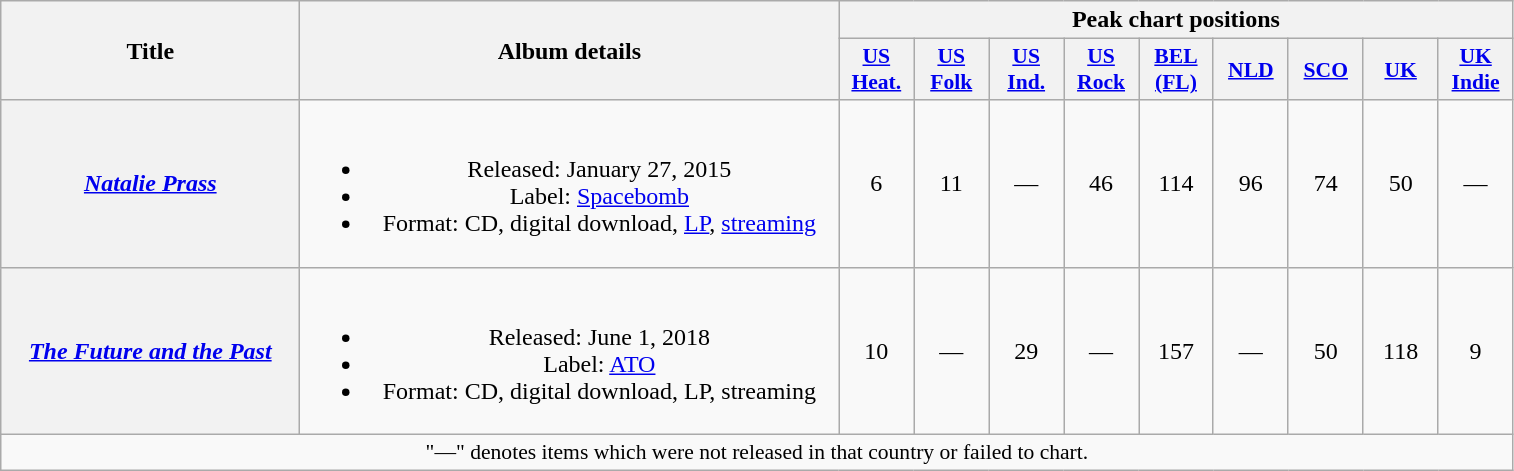<table class="wikitable plainrowheaders" style="text-align:center;">
<tr>
<th scope="col" rowspan="2" style="width:12em;">Title</th>
<th scope="col" rowspan="2" style="width:22em;">Album details</th>
<th scope="col" colspan="9">Peak chart positions</th>
</tr>
<tr>
<th scope="col" style="width:3em;font-size:90%;"><a href='#'>US<br>Heat.</a><br></th>
<th scope="col" style="width:3em;font-size:90%;"><a href='#'>US<br>Folk</a><br></th>
<th scope="col" style="width:3em;font-size:90%;"><a href='#'>US<br>Ind.</a><br></th>
<th scope="col" style="width:3em;font-size:90%;"><a href='#'>US<br>Rock</a><br></th>
<th scope="col" style="width:3em;font-size:90%;"><a href='#'>BEL<br>(FL)</a><br></th>
<th scope="col" style="width:3em;font-size:90%;"><a href='#'>NLD</a><br></th>
<th scope="col" style="width:3em;font-size:90%;"><a href='#'>SCO</a><br></th>
<th scope="col" style="width:3em;font-size:90%;"><a href='#'>UK</a><br></th>
<th scope="col" style="width:3em;font-size:90%;"><a href='#'>UK<br>Indie</a><br></th>
</tr>
<tr>
<th scope="row"><em><a href='#'>Natalie Prass</a></em></th>
<td><br><ul><li>Released: January 27, 2015</li><li>Label: <a href='#'>Spacebomb</a></li><li>Format: CD, digital download, <a href='#'>LP</a>, <a href='#'>streaming</a></li></ul></td>
<td>6</td>
<td>11</td>
<td>—</td>
<td>46</td>
<td>114</td>
<td>96</td>
<td>74</td>
<td>50</td>
<td>—</td>
</tr>
<tr>
<th scope="row"><em><a href='#'>The Future and the Past</a></em></th>
<td><br><ul><li>Released: June 1, 2018</li><li>Label: <a href='#'>ATO</a></li><li>Format: CD, digital download, LP, streaming</li></ul></td>
<td>10</td>
<td>—</td>
<td>29</td>
<td>—</td>
<td>157</td>
<td>—</td>
<td>50</td>
<td>118</td>
<td>9</td>
</tr>
<tr>
<td colspan="14" style="font-size:90%;">"—" denotes items which were not released in that country or failed to chart.</td>
</tr>
</table>
